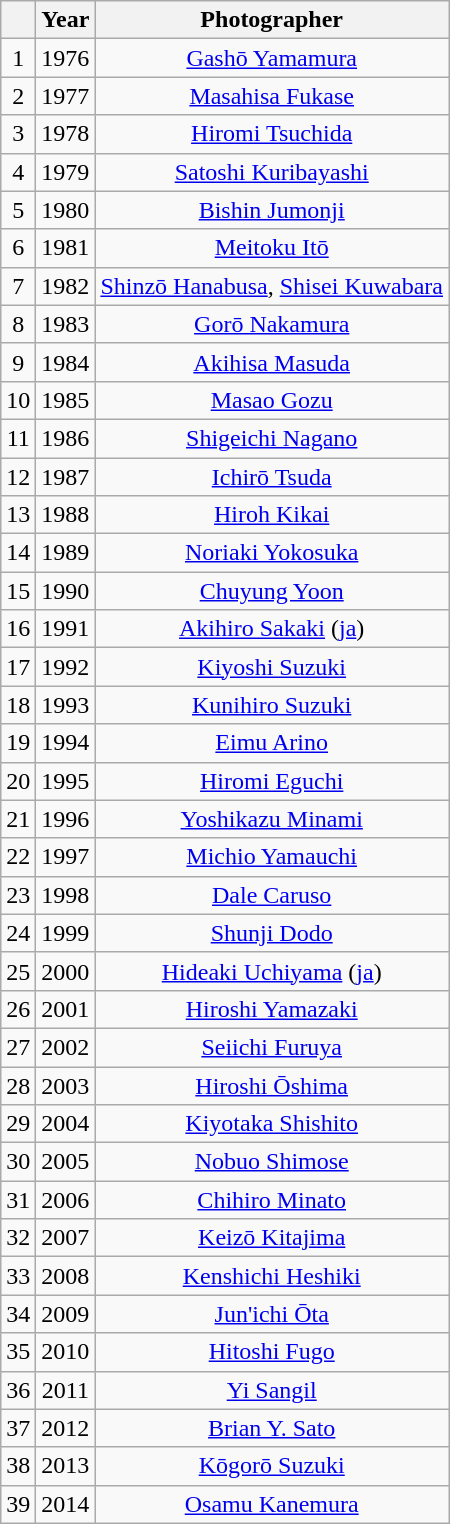<table class="wikitable" style="text-align:center">
<tr>
<th> </th>
<th>Year</th>
<th>Photographer</th>
</tr>
<tr>
<td>1</td>
<td>1976</td>
<td><a href='#'>Gashō Yamamura</a></td>
</tr>
<tr>
<td>2</td>
<td>1977</td>
<td><a href='#'>Masahisa Fukase</a></td>
</tr>
<tr>
<td>3</td>
<td>1978</td>
<td><a href='#'>Hiromi Tsuchida</a></td>
</tr>
<tr>
<td>4</td>
<td>1979</td>
<td><a href='#'>Satoshi Kuribayashi</a></td>
</tr>
<tr>
<td>5</td>
<td>1980</td>
<td><a href='#'>Bishin Jumonji</a></td>
</tr>
<tr>
<td>6</td>
<td>1981</td>
<td><a href='#'>Meitoku Itō</a></td>
</tr>
<tr>
<td>7</td>
<td>1982</td>
<td><a href='#'>Shinzō Hanabusa</a>, <a href='#'>Shisei Kuwabara</a></td>
</tr>
<tr>
<td>8</td>
<td>1983</td>
<td><a href='#'>Gorō Nakamura</a></td>
</tr>
<tr>
<td>9</td>
<td>1984</td>
<td><a href='#'>Akihisa Masuda</a></td>
</tr>
<tr>
<td>10</td>
<td>1985</td>
<td><a href='#'>Masao Gozu</a></td>
</tr>
<tr>
<td>11</td>
<td>1986</td>
<td><a href='#'>Shigeichi Nagano</a></td>
</tr>
<tr>
<td>12</td>
<td>1987</td>
<td><a href='#'>Ichirō Tsuda</a></td>
</tr>
<tr>
<td>13</td>
<td>1988</td>
<td><a href='#'>Hiroh Kikai</a></td>
</tr>
<tr>
<td>14</td>
<td>1989</td>
<td><a href='#'>Noriaki Yokosuka</a></td>
</tr>
<tr>
<td>15</td>
<td>1990</td>
<td><a href='#'>Chuyung Yoon</a></td>
</tr>
<tr>
<td>16</td>
<td>1991</td>
<td><a href='#'>Akihiro Sakaki</a> (<a href='#'>ja</a>)</td>
</tr>
<tr>
<td>17</td>
<td>1992</td>
<td><a href='#'>Kiyoshi Suzuki</a></td>
</tr>
<tr>
<td>18</td>
<td>1993</td>
<td><a href='#'>Kunihiro Suzuki</a></td>
</tr>
<tr>
<td>19</td>
<td>1994</td>
<td><a href='#'>Eimu Arino</a></td>
</tr>
<tr>
<td>20</td>
<td>1995</td>
<td><a href='#'>Hiromi Eguchi</a></td>
</tr>
<tr>
<td>21</td>
<td>1996</td>
<td><a href='#'>Yoshikazu Minami</a></td>
</tr>
<tr>
<td>22</td>
<td>1997</td>
<td><a href='#'>Michio Yamauchi</a></td>
</tr>
<tr>
<td>23</td>
<td>1998</td>
<td><a href='#'>Dale Caruso</a></td>
</tr>
<tr>
<td>24</td>
<td>1999</td>
<td><a href='#'>Shunji Dodo</a></td>
</tr>
<tr>
<td>25</td>
<td>2000</td>
<td><a href='#'>Hideaki Uchiyama</a> (<a href='#'>ja</a>)</td>
</tr>
<tr>
<td>26</td>
<td>2001</td>
<td><a href='#'>Hiroshi Yamazaki</a></td>
</tr>
<tr>
<td>27</td>
<td>2002</td>
<td><a href='#'>Seiichi Furuya</a></td>
</tr>
<tr>
<td>28</td>
<td>2003</td>
<td><a href='#'>Hiroshi Ōshima</a></td>
</tr>
<tr>
<td>29</td>
<td>2004</td>
<td><a href='#'>Kiyotaka Shishito</a></td>
</tr>
<tr>
<td>30</td>
<td>2005</td>
<td><a href='#'>Nobuo Shimose</a></td>
</tr>
<tr>
<td>31</td>
<td>2006</td>
<td><a href='#'>Chihiro Minato</a></td>
</tr>
<tr>
<td>32</td>
<td>2007</td>
<td><a href='#'>Keizō Kitajima</a></td>
</tr>
<tr>
<td>33</td>
<td>2008</td>
<td><a href='#'>Kenshichi Heshiki</a></td>
</tr>
<tr>
<td>34</td>
<td>2009</td>
<td><a href='#'>Jun'ichi Ōta</a></td>
</tr>
<tr>
<td>35</td>
<td>2010</td>
<td><a href='#'>Hitoshi Fugo</a></td>
</tr>
<tr>
<td>36</td>
<td>2011</td>
<td><a href='#'>Yi Sangil</a></td>
</tr>
<tr>
<td>37</td>
<td>2012</td>
<td><a href='#'>Brian Y. Sato</a></td>
</tr>
<tr>
<td>38</td>
<td>2013</td>
<td><a href='#'>Kōgorō Suzuki</a></td>
</tr>
<tr>
<td>39</td>
<td>2014</td>
<td><a href='#'>Osamu Kanemura</a></td>
</tr>
</table>
